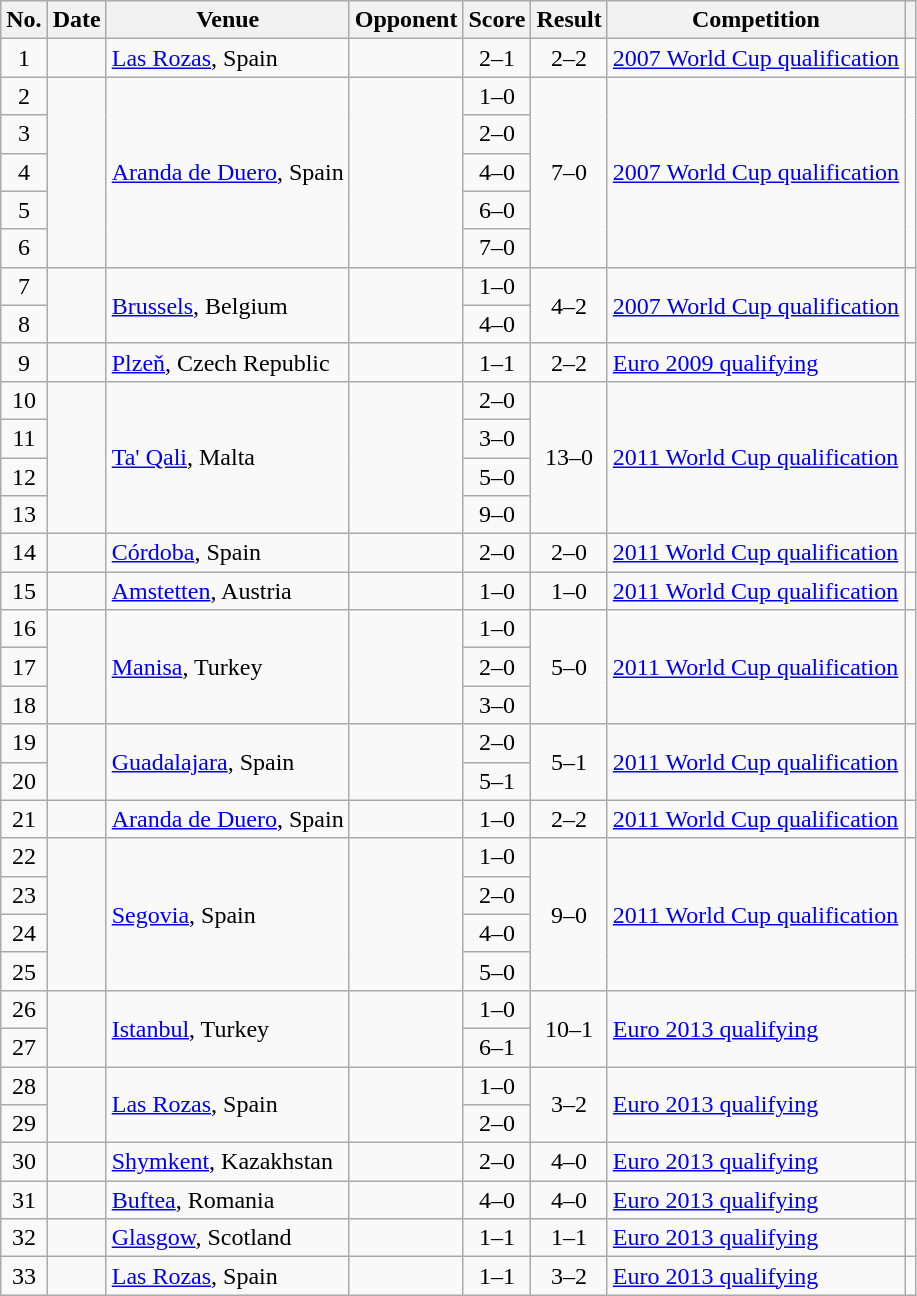<table class="wikitable sortable">
<tr>
<th scope="col">No.</th>
<th scope="col">Date</th>
<th scope="col">Venue</th>
<th scope="col">Opponent</th>
<th scope="col">Score</th>
<th scope="col">Result</th>
<th scope="col">Competition</th>
<th scope="col" class="unsortable"></th>
</tr>
<tr>
<td style="text-align:center">1</td>
<td></td>
<td><a href='#'>Las Rozas</a>, Spain</td>
<td></td>
<td style="text-align:center">2–1</td>
<td style="text-align:center">2–2</td>
<td><a href='#'>2007 World Cup qualification</a></td>
<td></td>
</tr>
<tr>
<td style="text-align:center">2</td>
<td rowspan="5"></td>
<td rowspan="5"><a href='#'>Aranda de Duero</a>, Spain</td>
<td rowspan="5"></td>
<td style="text-align:center">1–0</td>
<td rowspan="5" style="text-align:center">7–0</td>
<td rowspan="5"><a href='#'>2007 World Cup qualification</a></td>
<td rowspan="5"></td>
</tr>
<tr>
<td style="text-align:center">3</td>
<td style="text-align:center">2–0</td>
</tr>
<tr>
<td style="text-align:center">4</td>
<td style="text-align:center">4–0</td>
</tr>
<tr>
<td style="text-align:center">5</td>
<td style="text-align:center">6–0</td>
</tr>
<tr>
<td style="text-align:center">6</td>
<td style="text-align:center">7–0</td>
</tr>
<tr>
<td style="text-align:center">7</td>
<td rowspan="2"></td>
<td rowspan="2"><a href='#'>Brussels</a>, Belgium</td>
<td rowspan="2"></td>
<td style="text-align:center">1–0</td>
<td rowspan="2" style="text-align:center">4–2</td>
<td rowspan="2"><a href='#'>2007 World Cup qualification</a></td>
<td rowspan="2"></td>
</tr>
<tr>
<td style="text-align:center">8</td>
<td style="text-align:center">4–0</td>
</tr>
<tr>
<td style="text-align:center">9</td>
<td></td>
<td><a href='#'>Plzeň</a>, Czech Republic</td>
<td></td>
<td style="text-align:center">1–1</td>
<td style="text-align:center">2–2</td>
<td><a href='#'>Euro 2009 qualifying</a></td>
<td></td>
</tr>
<tr>
<td style="text-align:center">10</td>
<td rowspan="4"></td>
<td rowspan="4"><a href='#'>Ta' Qali</a>, Malta</td>
<td rowspan="4"></td>
<td style="text-align:center">2–0</td>
<td rowspan="4" style="text-align:center">13–0</td>
<td rowspan="4"><a href='#'>2011 World Cup qualification</a></td>
<td rowspan="4"></td>
</tr>
<tr>
<td style="text-align:center">11</td>
<td style="text-align:center">3–0</td>
</tr>
<tr>
<td style="text-align:center">12</td>
<td style="text-align:center">5–0</td>
</tr>
<tr>
<td style="text-align:center">13</td>
<td style="text-align:center">9–0</td>
</tr>
<tr>
<td style="text-align:center">14</td>
<td></td>
<td><a href='#'>Córdoba</a>, Spain</td>
<td></td>
<td style="text-align:center">2–0</td>
<td style="text-align:center">2–0</td>
<td><a href='#'>2011 World Cup qualification</a></td>
<td></td>
</tr>
<tr>
<td style="text-align:center">15</td>
<td></td>
<td><a href='#'>Amstetten</a>, Austria</td>
<td></td>
<td style="text-align:center">1–0</td>
<td style="text-align:center">1–0</td>
<td><a href='#'>2011 World Cup qualification</a></td>
<td></td>
</tr>
<tr>
<td style="text-align:center">16</td>
<td rowspan="3"></td>
<td rowspan="3"><a href='#'>Manisa</a>, Turkey</td>
<td rowspan="3"></td>
<td style="text-align:center">1–0</td>
<td rowspan="3" style="text-align:center">5–0</td>
<td rowspan="3"><a href='#'>2011 World Cup qualification</a></td>
<td rowspan="3"></td>
</tr>
<tr>
<td style="text-align:center">17</td>
<td style="text-align:center">2–0</td>
</tr>
<tr>
<td style="text-align:center">18</td>
<td style="text-align:center">3–0</td>
</tr>
<tr>
<td style="text-align:center">19</td>
<td rowspan="2"></td>
<td rowspan="2"><a href='#'>Guadalajara</a>, Spain</td>
<td rowspan="2"></td>
<td style="text-align:center">2–0</td>
<td rowspan="2" style="text-align:center">5–1</td>
<td rowspan="2"><a href='#'>2011 World Cup qualification</a></td>
<td rowspan="2"></td>
</tr>
<tr>
<td style="text-align:center">20</td>
<td style="text-align:center">5–1</td>
</tr>
<tr>
<td style="text-align:center">21</td>
<td></td>
<td><a href='#'>Aranda de Duero</a>, Spain</td>
<td></td>
<td style="text-align:center">1–0</td>
<td style="text-align:center">2–2</td>
<td><a href='#'>2011 World Cup qualification</a></td>
<td></td>
</tr>
<tr>
<td style="text-align:center">22</td>
<td rowspan="4"></td>
<td rowspan="4"><a href='#'>Segovia</a>, Spain</td>
<td rowspan="4"></td>
<td style="text-align:center">1–0</td>
<td rowspan="4" style="text-align:center">9–0</td>
<td rowspan="4"><a href='#'>2011 World Cup qualification</a></td>
<td rowspan="4"></td>
</tr>
<tr>
<td style="text-align:center">23</td>
<td style="text-align:center">2–0</td>
</tr>
<tr>
<td style="text-align:center">24</td>
<td style="text-align:center">4–0</td>
</tr>
<tr>
<td style="text-align:center">25</td>
<td style="text-align:center">5–0</td>
</tr>
<tr>
<td style="text-align:center">26</td>
<td rowspan="2"></td>
<td rowspan="2"><a href='#'>Istanbul</a>, Turkey</td>
<td rowspan="2"></td>
<td style="text-align:center">1–0</td>
<td rowspan="2" style="text-align:center">10–1</td>
<td rowspan="2"><a href='#'>Euro 2013 qualifying</a></td>
<td rowspan="2"></td>
</tr>
<tr>
<td style="text-align:center">27</td>
<td style="text-align:center">6–1</td>
</tr>
<tr>
<td style="text-align:center">28</td>
<td rowspan="2"></td>
<td rowspan="2"><a href='#'>Las Rozas</a>, Spain</td>
<td rowspan="2"></td>
<td style="text-align:center">1–0</td>
<td rowspan="2" style="text-align:center">3–2</td>
<td rowspan="2"><a href='#'>Euro 2013 qualifying</a></td>
<td rowspan="2"></td>
</tr>
<tr>
<td style="text-align:center">29</td>
<td style="text-align:center">2–0</td>
</tr>
<tr>
<td style="text-align:center">30</td>
<td></td>
<td><a href='#'>Shymkent</a>, Kazakhstan</td>
<td></td>
<td style="text-align:center">2–0</td>
<td style="text-align:center">4–0</td>
<td><a href='#'>Euro 2013 qualifying</a></td>
<td></td>
</tr>
<tr>
<td style="text-align:center">31</td>
<td></td>
<td><a href='#'>Buftea</a>, Romania</td>
<td></td>
<td style="text-align:center">4–0</td>
<td style="text-align:center">4–0</td>
<td><a href='#'>Euro 2013 qualifying</a></td>
<td></td>
</tr>
<tr>
<td style="text-align:center">32</td>
<td></td>
<td><a href='#'>Glasgow</a>, Scotland</td>
<td></td>
<td style="text-align:center">1–1</td>
<td style="text-align:center">1–1</td>
<td><a href='#'>Euro 2013 qualifying</a></td>
<td></td>
</tr>
<tr>
<td style="text-align:center">33</td>
<td></td>
<td><a href='#'>Las Rozas</a>, Spain</td>
<td></td>
<td style="text-align:center">1–1</td>
<td style="text-align:center">3–2</td>
<td><a href='#'>Euro 2013 qualifying</a></td>
<td></td>
</tr>
</table>
